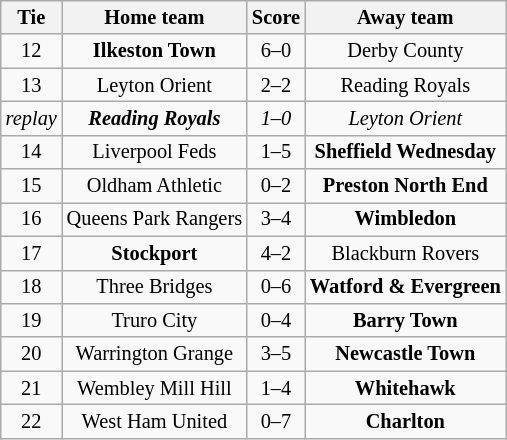<table class="wikitable" style="text-align:center; font-size:85%">
<tr>
<th>Tie</th>
<th>Home team</th>
<th>Score</th>
<th>Away team</th>
</tr>
<tr>
<td align="center">12</td>
<td><strong>Ilkeston Town</strong></td>
<td align="center">6–0</td>
<td>Derby County</td>
</tr>
<tr>
<td align="center">13</td>
<td>Leyton Orient</td>
<td align="center">2–2 </td>
<td>Reading Royals</td>
</tr>
<tr>
<td align="center"><em>replay</em></td>
<td><strong><em>Reading Royals</em></strong></td>
<td align="center"><em>1–0</em></td>
<td><em>Leyton Orient</em></td>
</tr>
<tr>
<td align="center">14</td>
<td>Liverpool Feds</td>
<td align="center">1–5</td>
<td><strong>Sheffield Wednesday</strong></td>
</tr>
<tr>
<td align="center">15</td>
<td>Oldham Athletic</td>
<td align="center">0–2</td>
<td><strong>Preston North End</strong></td>
</tr>
<tr>
<td align="center">16</td>
<td>Queens Park Rangers</td>
<td align="center">3–4</td>
<td><strong>Wimbledon</strong></td>
</tr>
<tr>
<td align="center">17</td>
<td><strong>Stockport</strong></td>
<td align="center">4–2</td>
<td>Blackburn Rovers</td>
</tr>
<tr>
<td align="center">18</td>
<td>Three Bridges</td>
<td align="center">0–6</td>
<td><strong>Watford & Evergreen</strong></td>
</tr>
<tr>
<td align="center">19</td>
<td>Truro City</td>
<td align="center">0–4</td>
<td><strong>Barry Town</strong></td>
</tr>
<tr>
<td align="center">20</td>
<td>Warrington Grange</td>
<td align="center">3–5</td>
<td><strong>Newcastle Town</strong></td>
</tr>
<tr>
<td align="center">21</td>
<td>Wembley Mill Hill</td>
<td align="center">1–4</td>
<td><strong>Whitehawk</strong></td>
</tr>
<tr>
<td align="center">22</td>
<td>West Ham United</td>
<td align="center">0–7</td>
<td><strong>Charlton</strong></td>
</tr>
</table>
